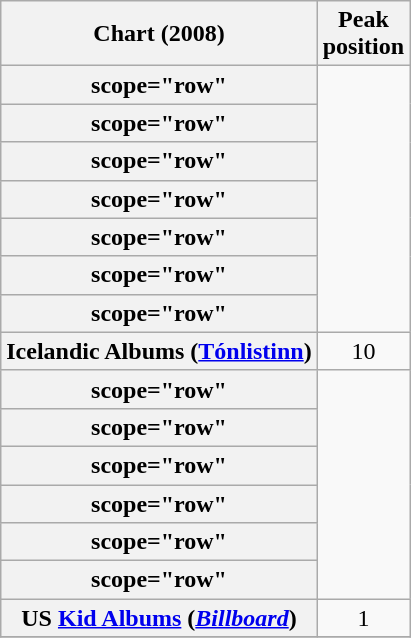<table class="wikitable sortable plainrowheaders" style="text-align:center">
<tr>
<th scope="col">Chart (2008)</th>
<th scope="col">Peak<br>position</th>
</tr>
<tr>
<th>scope="row" </th>
</tr>
<tr>
<th>scope="row" </th>
</tr>
<tr>
<th>scope="row" </th>
</tr>
<tr>
<th>scope="row" </th>
</tr>
<tr>
<th>scope="row" </th>
</tr>
<tr>
<th>scope="row" </th>
</tr>
<tr>
<th>scope="row" </th>
</tr>
<tr>
<th scope="row">Icelandic Albums (<a href='#'>Tónlistinn</a>)</th>
<td>10</td>
</tr>
<tr>
<th>scope="row" </th>
</tr>
<tr>
<th>scope="row" </th>
</tr>
<tr>
<th>scope="row" </th>
</tr>
<tr>
<th>scope="row" </th>
</tr>
<tr>
<th>scope="row" </th>
</tr>
<tr>
<th>scope="row" </th>
</tr>
<tr>
<th scope="row">US <a href='#'>Kid Albums</a> (<em><a href='#'>Billboard</a></em>)</th>
<td>1</td>
</tr>
<tr>
</tr>
</table>
